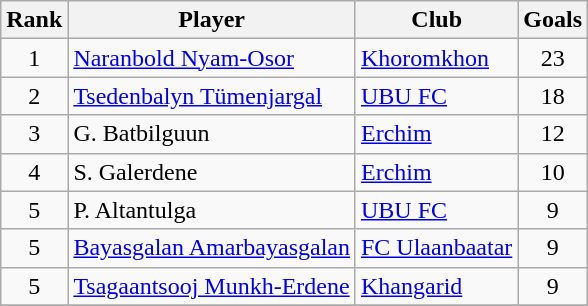<table class="wikitable sortable" style="text-align:center">
<tr>
<th>Rank</th>
<th>Player</th>
<th>Club</th>
<th>Goals</th>
</tr>
<tr>
<td>1</td>
<td style="text-align:left"> <a href='#'>Naranbold Nyam-Osor</a></td>
<td style="text-align:left"><a href='#'>Khoromkhon</a></td>
<td>23</td>
</tr>
<tr>
<td>2</td>
<td style="text-align:left"> <a href='#'>Tsedenbalyn Tümenjargal</a></td>
<td style="text-align:left"><a href='#'>UBU FC </a></td>
<td>18</td>
</tr>
<tr>
<td>3</td>
<td style="text-align:left"> G. Batbilguun</td>
<td style="text-align:left"><a href='#'>Erchim</a></td>
<td>12</td>
</tr>
<tr>
<td>4</td>
<td style="text-align:left"> S. Galerdene</td>
<td style="text-align:left"><a href='#'>Erchim</a></td>
<td>10</td>
</tr>
<tr>
<td>5</td>
<td style="text-align:left"> P. Altantulga</td>
<td style="text-align:left"><a href='#'>UBU FC</a></td>
<td>9</td>
</tr>
<tr>
<td>5</td>
<td style="text-align:left"> <a href='#'>Bayasgalan Amarbayasgalan</a></td>
<td style="text-align:left"><a href='#'>FC Ulaanbaatar</a></td>
<td>9</td>
</tr>
<tr>
<td>5</td>
<td style="text-align:left"> <a href='#'>Tsagaantsooj Munkh-Erdene</a></td>
<td style="text-align:left"><a href='#'>Khangarid</a></td>
<td>9</td>
</tr>
<tr>
</tr>
</table>
